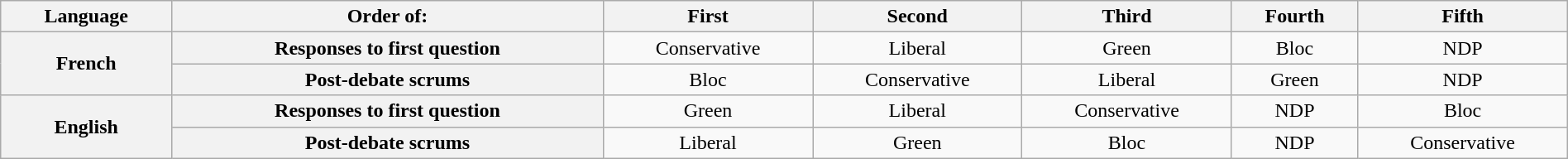<table class="wikitable" style="text-align:center" width="100%">
<tr>
<th>Language</th>
<th>Order of:</th>
<th>First</th>
<th>Second</th>
<th>Third</th>
<th>Fourth</th>
<th>Fifth</th>
</tr>
<tr>
<th rowspan="2">French</th>
<th>Responses to first question</th>
<td>Conservative</td>
<td>Liberal</td>
<td>Green</td>
<td>Bloc</td>
<td>NDP</td>
</tr>
<tr>
<th>Post-debate scrums</th>
<td>Bloc</td>
<td>Conservative</td>
<td>Liberal</td>
<td>Green</td>
<td>NDP</td>
</tr>
<tr>
<th rowspan="2">English</th>
<th>Responses to first question</th>
<td>Green</td>
<td>Liberal</td>
<td>Conservative</td>
<td>NDP</td>
<td>Bloc</td>
</tr>
<tr>
<th>Post-debate scrums</th>
<td>Liberal</td>
<td>Green</td>
<td>Bloc</td>
<td>NDP</td>
<td>Conservative</td>
</tr>
</table>
